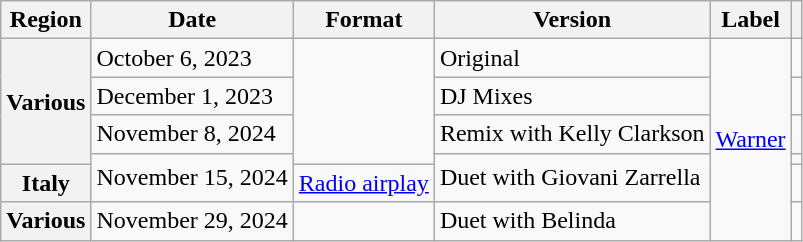<table class="wikitable plainrowheaders">
<tr>
<th scope="col">Region</th>
<th scope="col">Date</th>
<th scope="col">Format</th>
<th scope="col">Version</th>
<th scope="col">Label</th>
<th scope="col"></th>
</tr>
<tr>
<th scope="row" rowspan="4">Various</th>
<td>October 6, 2023</td>
<td rowspan="4"></td>
<td>Original</td>
<td rowspan="6"><a href='#'>Warner</a></td>
<td></td>
</tr>
<tr>
<td>December 1, 2023</td>
<td>DJ Mixes</td>
<td></td>
</tr>
<tr>
<td>November 8, 2024</td>
<td>Remix with Kelly Clarkson</td>
<td></td>
</tr>
<tr>
<td rowspan="2">November 15, 2024</td>
<td rowspan="2">Duet with Giovani Zarrella</td>
<td style="text-align:center;"></td>
</tr>
<tr>
<th scope="row">Italy</th>
<td><a href='#'>Radio airplay</a></td>
<td style="text-align:center;"></td>
</tr>
<tr>
<th scope="row">Various</th>
<td>November 29, 2024</td>
<td></td>
<td>Duet with Belinda</td>
<td style="text-align:center;"></td>
</tr>
</table>
